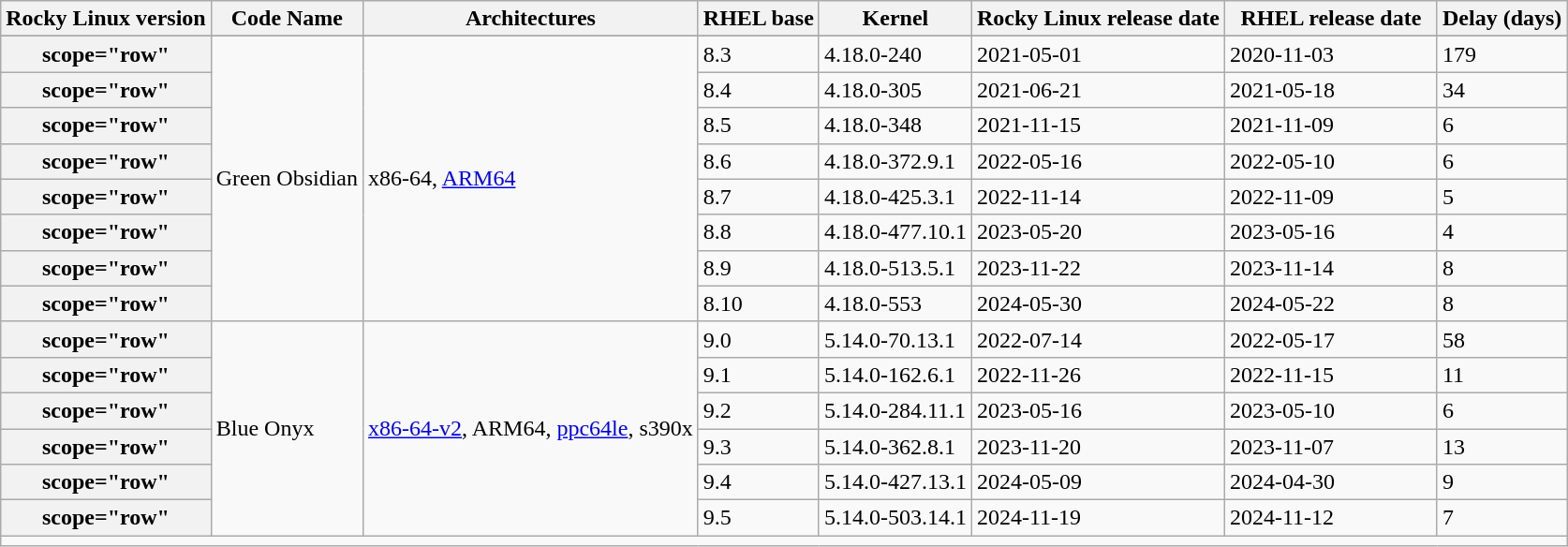<table class="wikitable collapsible sortable">
<tr>
<th scope="col">Rocky Linux version</th>
<th scope="col">Code Name</th>
<th scope="col">Architectures</th>
<th scope="col">RHEL base</th>
<th scope="col">Kernel</th>
<th scope="col" style="min-width: 9em;">Rocky Linux release date</th>
<th scope="col" style="min-width: 9em;">RHEL release date</th>
<th scope="col">Delay (days)</th>
</tr>
<tr>
</tr>
<tr>
<th>scope="row" </th>
<td rowspan="8">Green Obsidian</td>
<td rowspan="8">x86-64, <a href='#'>ARM64</a></td>
<td>8.3</td>
<td>4.18.0-240</td>
<td>2021-05-01</td>
<td>2020-11-03</td>
<td>179</td>
</tr>
<tr>
<th>scope="row" </th>
<td>8.4</td>
<td>4.18.0-305</td>
<td>2021-06-21</td>
<td>2021-05-18</td>
<td>34</td>
</tr>
<tr>
<th>scope="row" </th>
<td>8.5</td>
<td>4.18.0-348</td>
<td>2021-11-15</td>
<td>2021-11-09</td>
<td>6</td>
</tr>
<tr>
<th>scope="row" </th>
<td>8.6</td>
<td>4.18.0-372.9.1</td>
<td>2022-05-16</td>
<td>2022-05-10</td>
<td>6</td>
</tr>
<tr>
<th>scope="row" </th>
<td>8.7</td>
<td>4.18.0-425.3.1</td>
<td>2022-11-14</td>
<td>2022-11-09</td>
<td>5</td>
</tr>
<tr>
<th>scope="row" </th>
<td>8.8</td>
<td>4.18.0-477.10.1</td>
<td>2023-05-20</td>
<td>2023-05-16</td>
<td>4</td>
</tr>
<tr>
<th>scope="row" </th>
<td>8.9</td>
<td>4.18.0-513.5.1</td>
<td>2023-11-22</td>
<td>2023-11-14</td>
<td>8</td>
</tr>
<tr>
<th>scope="row" </th>
<td>8.10</td>
<td>4.18.0-553</td>
<td>2024-05-30</td>
<td>2024-05-22</td>
<td>8</td>
</tr>
<tr>
<th>scope="row" </th>
<td rowspan="6">Blue Onyx</td>
<td rowspan="6"><a href='#'>x86-64-v2</a>, ARM64, <a href='#'>ppc64le</a>, s390x</td>
<td>9.0</td>
<td>5.14.0-70.13.1</td>
<td>2022-07-14</td>
<td>2022-05-17</td>
<td>58</td>
</tr>
<tr>
<th>scope="row" </th>
<td>9.1</td>
<td>5.14.0-162.6.1</td>
<td>2022-11-26</td>
<td>2022-11-15</td>
<td>11</td>
</tr>
<tr>
<th>scope="row" </th>
<td>9.2</td>
<td>5.14.0-284.11.1</td>
<td>2023-05-16</td>
<td>2023-05-10</td>
<td>6</td>
</tr>
<tr>
<th>scope="row" </th>
<td>9.3</td>
<td>5.14.0-362.8.1</td>
<td>2023-11-20</td>
<td>2023-11-07</td>
<td>13</td>
</tr>
<tr>
<th>scope="row" </th>
<td>9.4</td>
<td>5.14.0-427.13.1</td>
<td>2024-05-09</td>
<td>2024-04-30</td>
<td>9</td>
</tr>
<tr>
<th>scope="row" </th>
<td>9.5</td>
<td>5.14.0-503.14.1</td>
<td>2024-11-19</td>
<td>2024-11-12</td>
<td>7</td>
</tr>
<tr>
<td colspan="9"><small></small></td>
</tr>
</table>
